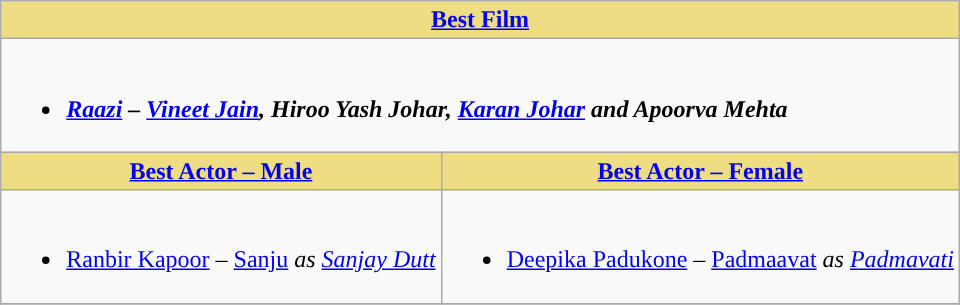<table class="wikitable">
<tr>
<th ! style="background:#EEDD82;text-align:center;" colspan="2"><a href='#'>Best Film</a></th>
</tr>
<tr>
<td valign="top" colspan="2"><br><ul><li><strong><em><a href='#'>Raazi</a><em> – <a href='#'>Vineet Jain</a>, Hiroo Yash Johar, <a href='#'>Karan Johar</a> and Apoorva Mehta<strong></li></ul></td>
</tr>
<tr>
<th style="background:#EEDD82;"><a href='#'>Best Actor – Male</a></th>
<th style="background:#EEDD82;"><a href='#'>Best Actor – Female</a></th>
</tr>
<tr>
<td valign="top"><br><ul><li></strong><a href='#'>Ranbir Kapoor</a> – </em><a href='#'>Sanju</a><em> as <a href='#'>Sanjay Dutt</a><strong></li></ul></td>
<td valign="top"><br><ul><li></strong><a href='#'>Deepika Padukone</a> – </em><a href='#'>Padmaavat</a><em> as <a href='#'>Padmavati</a><strong></li></ul></td>
</tr>
<tr>
</tr>
</table>
